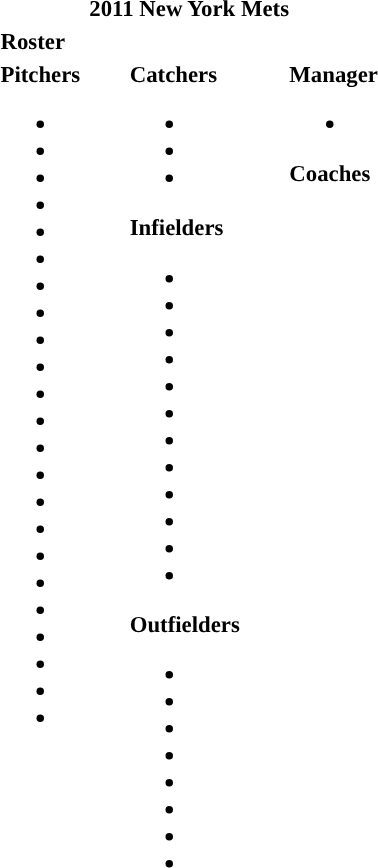<table class="toccolours" style="font-size: 95%;">
<tr>
<th colspan="10">2011 New York Mets</th>
</tr>
<tr>
<td colspan="10"><strong>Roster</strong></td>
</tr>
<tr>
<td valign="top"><strong>Pitchers</strong><br><ul><li></li><li></li><li></li><li></li><li></li><li></li><li></li><li></li><li></li><li></li><li></li><li></li><li></li><li></li><li></li><li></li><li></li><li></li><li></li><li></li><li></li><li></li><li></li></ul></td>
<td width="25px"></td>
<td valign="top"><strong>Catchers</strong><br><ul><li></li><li></li><li></li></ul><strong>Infielders</strong><ul><li></li><li></li><li></li><li></li><li></li><li></li><li></li><li></li><li></li><li></li><li></li><li></li></ul><strong>Outfielders</strong><ul><li></li><li></li><li></li><li></li><li></li><li></li><li></li><li></li></ul></td>
<td width="25px"></td>
<td valign="top"><strong>Manager</strong><br><ul><li></li></ul><strong>Coaches</strong>
 
 
 
 
 
 
 
 </td>
</tr>
</table>
